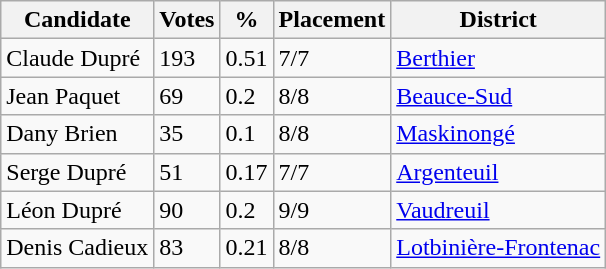<table class="wikitable">
<tr>
<th>Candidate</th>
<th>Votes</th>
<th>%</th>
<th>Placement</th>
<th>District</th>
</tr>
<tr>
<td>Claude Dupré</td>
<td>193</td>
<td>0.51</td>
<td>7/7</td>
<td><a href='#'>Berthier</a></td>
</tr>
<tr>
<td>Jean Paquet</td>
<td>69</td>
<td>0.2</td>
<td>8/8</td>
<td><a href='#'>Beauce-Sud</a></td>
</tr>
<tr>
<td>Dany Brien</td>
<td>35</td>
<td>0.1</td>
<td>8/8</td>
<td><a href='#'>Maskinongé</a></td>
</tr>
<tr>
<td>Serge Dupré</td>
<td>51</td>
<td>0.17</td>
<td>7/7</td>
<td><a href='#'>Argenteuil</a></td>
</tr>
<tr>
<td>Léon Dupré</td>
<td>90</td>
<td>0.2</td>
<td>9/9</td>
<td><a href='#'>Vaudreuil</a></td>
</tr>
<tr>
<td>Denis Cadieux</td>
<td>83</td>
<td>0.21</td>
<td>8/8</td>
<td><a href='#'>Lotbinière-Frontenac</a></td>
</tr>
</table>
